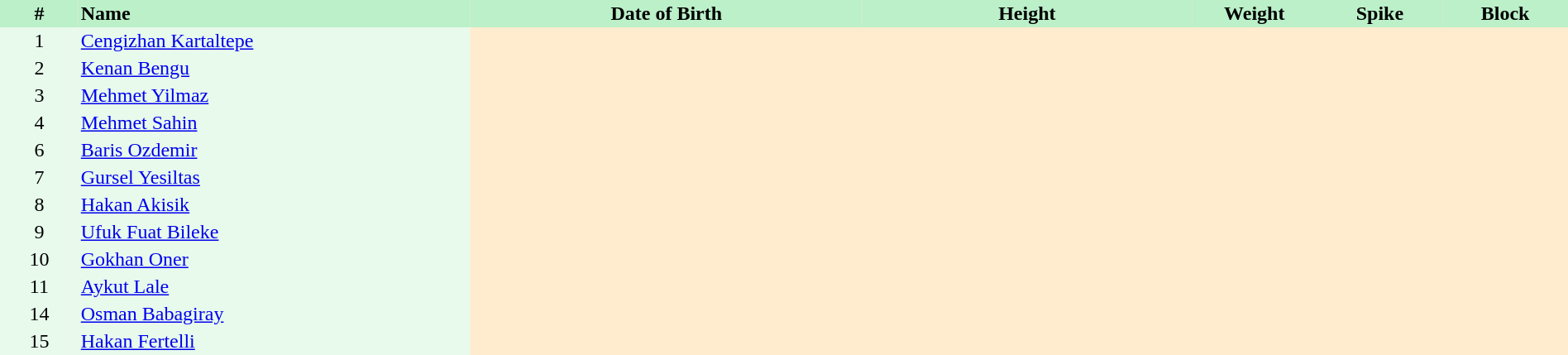<table border=0 cellpadding=2 cellspacing=0  |- bgcolor=#FFECCE style=text-align:center; font-size:90%; width=100%>
<tr bgcolor=#BBF0C9>
<th width=5%>#</th>
<th width=25% align=left>Name</th>
<th width=25%>Date of Birth</th>
<th width=21%>Height</th>
<th width=8%>Weight</th>
<th width=8%>Spike</th>
<th width=8%>Block</th>
</tr>
<tr bgcolor=#E7FAEC>
<td>1</td>
<td align="left"><a href='#'>Cengizhan Kartaltepe</a></td>
</tr>
<tr bgcolor=#E7FAEC>
<td>2</td>
<td align="left"><a href='#'>Kenan Bengu</a></td>
</tr>
<tr bgcolor=#E7FAEC>
<td>3</td>
<td align="left"><a href='#'>Mehmet Yilmaz</a></td>
</tr>
<tr bgcolor=#E7FAEC>
<td>4</td>
<td align="left"><a href='#'>Mehmet Sahin</a></td>
</tr>
<tr bgcolor=#E7FAEC>
<td>6</td>
<td align="left"><a href='#'>Baris Ozdemir</a></td>
</tr>
<tr bgcolor=#E7FAEC>
<td>7</td>
<td align="left"><a href='#'>Gursel Yesiltas</a></td>
</tr>
<tr bgcolor=#E7FAEC>
<td>8</td>
<td align="left"><a href='#'>Hakan Akisik</a></td>
</tr>
<tr bgcolor=#E7FAEC>
<td>9</td>
<td align="left"><a href='#'>Ufuk Fuat Bileke</a></td>
</tr>
<tr bgcolor=#E7FAEC>
<td>10</td>
<td align="left"><a href='#'>Gokhan Oner</a></td>
</tr>
<tr bgcolor=#E7FAEC>
<td>11</td>
<td align="left"><a href='#'>Aykut Lale</a></td>
</tr>
<tr bgcolor=#E7FAEC>
<td>14</td>
<td align="left"><a href='#'>Osman Babagiray</a></td>
</tr>
<tr bgcolor=#E7FAEC>
<td>15</td>
<td align="left"><a href='#'>Hakan Fertelli</a></td>
</tr>
</table>
